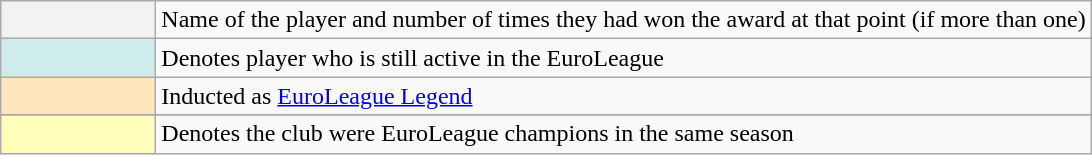<table class="wikitable plainrowheaders">
<tr>
<th scope="row"></th>
<td>Name of the player and number of times they had won the award at that point (if more than one)</td>
</tr>
<tr>
<td style="background-color:#CFECEC; border:1px solid #aaaaaa; width:6em"></td>
<td>Denotes player who is still active in the EuroLeague</td>
</tr>
<tr>
<td style="background-color:#FFE6BD; border:1px solid #aaaaaa; width:6em"></td>
<td>Inducted as <a href='#'>EuroLeague Legend</a></td>
</tr>
<tr>
</tr>
<tr>
<th scope="row" style="text-align:center; background:#ffb"></th>
<td>Denotes the club were EuroLeague champions in the same season</td>
</tr>
</table>
